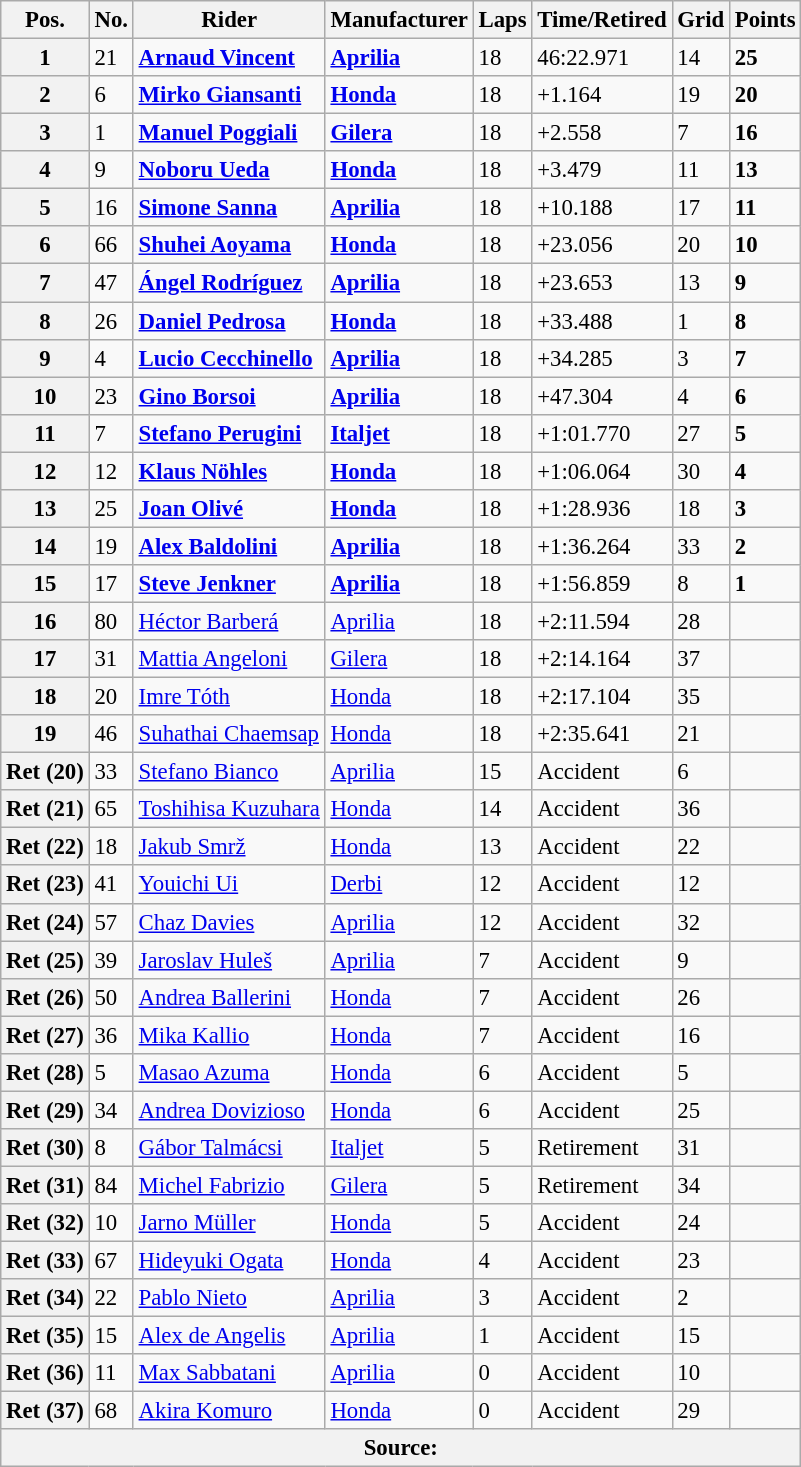<table class="wikitable" style="font-size: 95%;">
<tr>
<th>Pos.</th>
<th>No.</th>
<th>Rider</th>
<th>Manufacturer</th>
<th>Laps</th>
<th>Time/Retired</th>
<th>Grid</th>
<th>Points</th>
</tr>
<tr>
<th>1</th>
<td>21</td>
<td> <strong><a href='#'>Arnaud Vincent</a></strong></td>
<td><strong><a href='#'>Aprilia</a></strong></td>
<td>18</td>
<td>46:22.971</td>
<td>14</td>
<td><strong>25</strong></td>
</tr>
<tr>
<th>2</th>
<td>6</td>
<td> <strong><a href='#'>Mirko Giansanti</a></strong></td>
<td><strong><a href='#'>Honda</a></strong></td>
<td>18</td>
<td>+1.164</td>
<td>19</td>
<td><strong>20</strong></td>
</tr>
<tr>
<th>3</th>
<td>1</td>
<td> <strong><a href='#'>Manuel Poggiali</a></strong></td>
<td><strong><a href='#'>Gilera</a></strong></td>
<td>18</td>
<td>+2.558</td>
<td>7</td>
<td><strong>16</strong></td>
</tr>
<tr>
<th>4</th>
<td>9</td>
<td> <strong><a href='#'>Noboru Ueda</a></strong></td>
<td><strong><a href='#'>Honda</a></strong></td>
<td>18</td>
<td>+3.479</td>
<td>11</td>
<td><strong>13</strong></td>
</tr>
<tr>
<th>5</th>
<td>16</td>
<td> <strong><a href='#'>Simone Sanna</a></strong></td>
<td><strong><a href='#'>Aprilia</a></strong></td>
<td>18</td>
<td>+10.188</td>
<td>17</td>
<td><strong>11</strong></td>
</tr>
<tr>
<th>6</th>
<td>66</td>
<td> <strong><a href='#'>Shuhei Aoyama</a></strong></td>
<td><strong><a href='#'>Honda</a></strong></td>
<td>18</td>
<td>+23.056</td>
<td>20</td>
<td><strong>10</strong></td>
</tr>
<tr>
<th>7</th>
<td>47</td>
<td> <strong><a href='#'>Ángel Rodríguez</a></strong></td>
<td><strong><a href='#'>Aprilia</a></strong></td>
<td>18</td>
<td>+23.653</td>
<td>13</td>
<td><strong>9</strong></td>
</tr>
<tr>
<th>8</th>
<td>26</td>
<td> <strong><a href='#'>Daniel Pedrosa</a></strong></td>
<td><strong><a href='#'>Honda</a></strong></td>
<td>18</td>
<td>+33.488</td>
<td>1</td>
<td><strong>8</strong></td>
</tr>
<tr>
<th>9</th>
<td>4</td>
<td> <strong><a href='#'>Lucio Cecchinello</a></strong></td>
<td><strong><a href='#'>Aprilia</a></strong></td>
<td>18</td>
<td>+34.285</td>
<td>3</td>
<td><strong>7</strong></td>
</tr>
<tr>
<th>10</th>
<td>23</td>
<td> <strong><a href='#'>Gino Borsoi</a></strong></td>
<td><strong><a href='#'>Aprilia</a></strong></td>
<td>18</td>
<td>+47.304</td>
<td>4</td>
<td><strong>6</strong></td>
</tr>
<tr>
<th>11</th>
<td>7</td>
<td> <strong><a href='#'>Stefano Perugini</a></strong></td>
<td><strong><a href='#'>Italjet</a></strong></td>
<td>18</td>
<td>+1:01.770</td>
<td>27</td>
<td><strong>5</strong></td>
</tr>
<tr>
<th>12</th>
<td>12</td>
<td> <strong><a href='#'>Klaus Nöhles</a></strong></td>
<td><strong><a href='#'>Honda</a></strong></td>
<td>18</td>
<td>+1:06.064</td>
<td>30</td>
<td><strong>4</strong></td>
</tr>
<tr>
<th>13</th>
<td>25</td>
<td> <strong><a href='#'>Joan Olivé</a></strong></td>
<td><strong><a href='#'>Honda</a></strong></td>
<td>18</td>
<td>+1:28.936</td>
<td>18</td>
<td><strong>3</strong></td>
</tr>
<tr>
<th>14</th>
<td>19</td>
<td> <strong><a href='#'>Alex Baldolini</a></strong></td>
<td><strong><a href='#'>Aprilia</a></strong></td>
<td>18</td>
<td>+1:36.264</td>
<td>33</td>
<td><strong>2</strong></td>
</tr>
<tr>
<th>15</th>
<td>17</td>
<td> <strong><a href='#'>Steve Jenkner</a></strong></td>
<td><strong><a href='#'>Aprilia</a></strong></td>
<td>18</td>
<td>+1:56.859</td>
<td>8</td>
<td><strong>1</strong></td>
</tr>
<tr>
<th>16</th>
<td>80</td>
<td> <a href='#'>Héctor Barberá</a></td>
<td><a href='#'>Aprilia</a></td>
<td>18</td>
<td>+2:11.594</td>
<td>28</td>
<td></td>
</tr>
<tr>
<th>17</th>
<td>31</td>
<td> <a href='#'>Mattia Angeloni</a></td>
<td><a href='#'>Gilera</a></td>
<td>18</td>
<td>+2:14.164</td>
<td>37</td>
<td></td>
</tr>
<tr>
<th>18</th>
<td>20</td>
<td> <a href='#'>Imre Tóth</a></td>
<td><a href='#'>Honda</a></td>
<td>18</td>
<td>+2:17.104</td>
<td>35</td>
<td></td>
</tr>
<tr>
<th>19</th>
<td>46</td>
<td> <a href='#'>Suhathai Chaemsap</a></td>
<td><a href='#'>Honda</a></td>
<td>18</td>
<td>+2:35.641</td>
<td>21</td>
<td></td>
</tr>
<tr>
<th>Ret (20)</th>
<td>33</td>
<td> <a href='#'>Stefano Bianco</a></td>
<td><a href='#'>Aprilia</a></td>
<td>15</td>
<td>Accident</td>
<td>6</td>
<td></td>
</tr>
<tr>
<th>Ret (21)</th>
<td>65</td>
<td> <a href='#'>Toshihisa Kuzuhara</a></td>
<td><a href='#'>Honda</a></td>
<td>14</td>
<td>Accident</td>
<td>36</td>
<td></td>
</tr>
<tr>
<th>Ret (22)</th>
<td>18</td>
<td> <a href='#'>Jakub Smrž</a></td>
<td><a href='#'>Honda</a></td>
<td>13</td>
<td>Accident</td>
<td>22</td>
<td></td>
</tr>
<tr>
<th>Ret (23)</th>
<td>41</td>
<td> <a href='#'>Youichi Ui</a></td>
<td><a href='#'>Derbi</a></td>
<td>12</td>
<td>Accident</td>
<td>12</td>
<td></td>
</tr>
<tr>
<th>Ret (24)</th>
<td>57</td>
<td> <a href='#'>Chaz Davies</a></td>
<td><a href='#'>Aprilia</a></td>
<td>12</td>
<td>Accident</td>
<td>32</td>
<td></td>
</tr>
<tr>
<th>Ret (25)</th>
<td>39</td>
<td> <a href='#'>Jaroslav Huleš</a></td>
<td><a href='#'>Aprilia</a></td>
<td>7</td>
<td>Accident</td>
<td>9</td>
<td></td>
</tr>
<tr>
<th>Ret (26)</th>
<td>50</td>
<td> <a href='#'>Andrea Ballerini</a></td>
<td><a href='#'>Honda</a></td>
<td>7</td>
<td>Accident</td>
<td>26</td>
<td></td>
</tr>
<tr>
<th>Ret (27)</th>
<td>36</td>
<td> <a href='#'>Mika Kallio</a></td>
<td><a href='#'>Honda</a></td>
<td>7</td>
<td>Accident</td>
<td>16</td>
<td></td>
</tr>
<tr>
<th>Ret (28)</th>
<td>5</td>
<td> <a href='#'>Masao Azuma</a></td>
<td><a href='#'>Honda</a></td>
<td>6</td>
<td>Accident</td>
<td>5</td>
<td></td>
</tr>
<tr>
<th>Ret (29)</th>
<td>34</td>
<td> <a href='#'>Andrea Dovizioso</a></td>
<td><a href='#'>Honda</a></td>
<td>6</td>
<td>Accident</td>
<td>25</td>
<td></td>
</tr>
<tr>
<th>Ret (30)</th>
<td>8</td>
<td> <a href='#'>Gábor Talmácsi</a></td>
<td><a href='#'>Italjet</a></td>
<td>5</td>
<td>Retirement</td>
<td>31</td>
<td></td>
</tr>
<tr>
<th>Ret (31)</th>
<td>84</td>
<td> <a href='#'>Michel Fabrizio</a></td>
<td><a href='#'>Gilera</a></td>
<td>5</td>
<td>Retirement</td>
<td>34</td>
<td></td>
</tr>
<tr>
<th>Ret (32)</th>
<td>10</td>
<td> <a href='#'>Jarno Müller</a></td>
<td><a href='#'>Honda</a></td>
<td>5</td>
<td>Accident</td>
<td>24</td>
<td></td>
</tr>
<tr>
<th>Ret (33)</th>
<td>67</td>
<td> <a href='#'>Hideyuki Ogata</a></td>
<td><a href='#'>Honda</a></td>
<td>4</td>
<td>Accident</td>
<td>23</td>
<td></td>
</tr>
<tr>
<th>Ret (34)</th>
<td>22</td>
<td> <a href='#'>Pablo Nieto</a></td>
<td><a href='#'>Aprilia</a></td>
<td>3</td>
<td>Accident</td>
<td>2</td>
<td></td>
</tr>
<tr>
<th>Ret (35)</th>
<td>15</td>
<td> <a href='#'>Alex de Angelis</a></td>
<td><a href='#'>Aprilia</a></td>
<td>1</td>
<td>Accident</td>
<td>15</td>
<td></td>
</tr>
<tr>
<th>Ret (36)</th>
<td>11</td>
<td> <a href='#'>Max Sabbatani</a></td>
<td><a href='#'>Aprilia</a></td>
<td>0</td>
<td>Accident</td>
<td>10</td>
<td></td>
</tr>
<tr>
<th>Ret (37)</th>
<td>68</td>
<td> <a href='#'>Akira Komuro</a></td>
<td><a href='#'>Honda</a></td>
<td>0</td>
<td>Accident</td>
<td>29</td>
<td></td>
</tr>
<tr>
<th colspan=8>Source: </th>
</tr>
</table>
